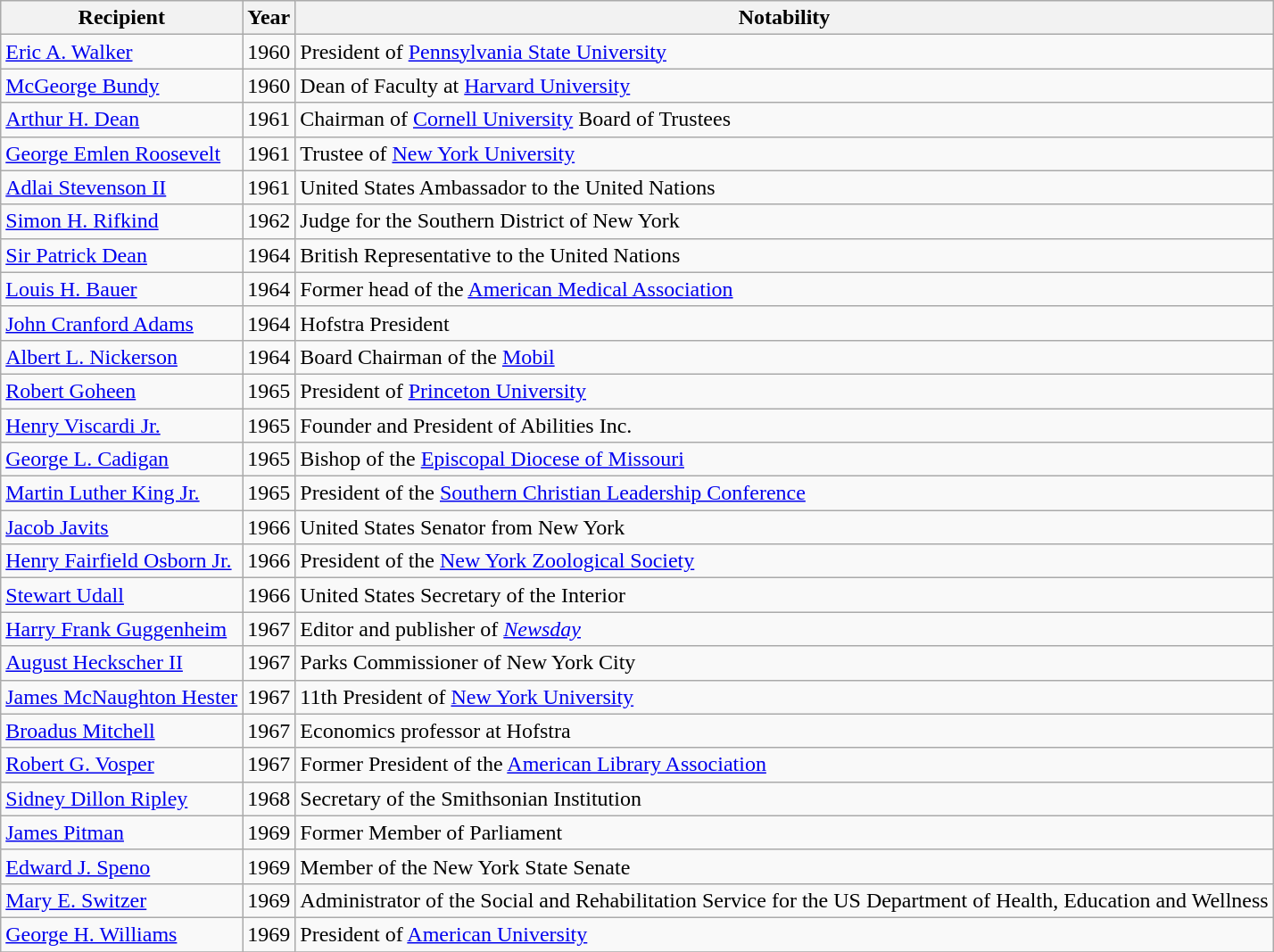<table class="wikitable">
<tr>
<th>Recipient</th>
<th>Year</th>
<th>Notability</th>
</tr>
<tr>
<td><a href='#'>Eric A. Walker</a></td>
<td>1960</td>
<td>President of <a href='#'>Pennsylvania State University</a></td>
</tr>
<tr>
<td><a href='#'>McGeorge Bundy</a></td>
<td>1960</td>
<td>Dean of Faculty at <a href='#'>Harvard University</a></td>
</tr>
<tr>
<td><a href='#'>Arthur H. Dean</a></td>
<td>1961</td>
<td>Chairman of <a href='#'>Cornell University</a> Board of Trustees</td>
</tr>
<tr>
<td><a href='#'>George Emlen Roosevelt</a></td>
<td>1961</td>
<td>Trustee of <a href='#'>New York University</a></td>
</tr>
<tr>
<td><a href='#'>Adlai Stevenson II</a></td>
<td>1961</td>
<td>United States Ambassador to the United Nations</td>
</tr>
<tr>
<td><a href='#'>Simon H. Rifkind</a></td>
<td>1962</td>
<td>Judge for the Southern District of New York</td>
</tr>
<tr>
<td><a href='#'>Sir Patrick Dean</a></td>
<td>1964</td>
<td>British Representative to the United Nations</td>
</tr>
<tr>
<td><a href='#'>Louis H. Bauer</a></td>
<td>1964</td>
<td>Former head of the <a href='#'>American Medical Association</a></td>
</tr>
<tr>
<td><a href='#'>John Cranford Adams</a></td>
<td>1964</td>
<td>Hofstra President</td>
</tr>
<tr>
<td><a href='#'>Albert L. Nickerson</a></td>
<td>1964</td>
<td>Board Chairman of the <a href='#'>Mobil</a></td>
</tr>
<tr>
<td><a href='#'>Robert Goheen</a></td>
<td>1965</td>
<td>President of <a href='#'>Princeton University</a></td>
</tr>
<tr>
<td><a href='#'>Henry Viscardi Jr.</a></td>
<td>1965</td>
<td>Founder and President of Abilities Inc.</td>
</tr>
<tr>
<td><a href='#'>George L. Cadigan</a></td>
<td>1965</td>
<td>Bishop of the <a href='#'>Episcopal Diocese of Missouri</a></td>
</tr>
<tr>
<td><a href='#'>Martin Luther King Jr.</a></td>
<td>1965</td>
<td>President of the <a href='#'>Southern Christian Leadership Conference</a></td>
</tr>
<tr>
<td><a href='#'>Jacob Javits</a></td>
<td>1966</td>
<td>United States Senator from New York</td>
</tr>
<tr>
<td><a href='#'>Henry Fairfield Osborn Jr.</a></td>
<td>1966</td>
<td>President of the <a href='#'>New York Zoological Society</a></td>
</tr>
<tr>
<td><a href='#'>Stewart Udall</a></td>
<td>1966</td>
<td>United States Secretary of the Interior</td>
</tr>
<tr>
<td><a href='#'>Harry Frank Guggenheim</a></td>
<td>1967</td>
<td>Editor and publisher of <em><a href='#'>Newsday</a></em></td>
</tr>
<tr>
<td><a href='#'>August Heckscher II</a></td>
<td>1967</td>
<td>Parks Commissioner of New York City</td>
</tr>
<tr>
<td><a href='#'>James McNaughton Hester</a></td>
<td>1967</td>
<td>11th President of <a href='#'>New York University</a></td>
</tr>
<tr>
<td><a href='#'>Broadus Mitchell</a></td>
<td>1967</td>
<td>Economics professor at Hofstra</td>
</tr>
<tr>
<td><a href='#'>Robert G. Vosper</a></td>
<td>1967</td>
<td>Former President of the <a href='#'>American Library Association</a></td>
</tr>
<tr>
<td><a href='#'>Sidney Dillon Ripley</a></td>
<td>1968</td>
<td>Secretary of the Smithsonian Institution</td>
</tr>
<tr>
<td><a href='#'>James Pitman</a></td>
<td>1969</td>
<td>Former Member of Parliament</td>
</tr>
<tr>
<td><a href='#'>Edward J. Speno</a></td>
<td>1969</td>
<td>Member of the New York State Senate</td>
</tr>
<tr>
<td><a href='#'>Mary E. Switzer</a></td>
<td>1969</td>
<td>Administrator of the Social and Rehabilitation Service for the US Department of Health, Education and Wellness</td>
</tr>
<tr>
<td><a href='#'>George H. Williams</a></td>
<td>1969</td>
<td>President of <a href='#'>American University</a></td>
</tr>
<tr>
</tr>
</table>
